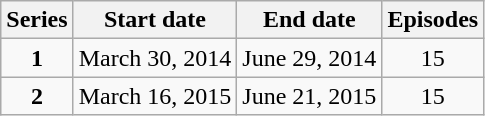<table class="wikitable" style="text-align:center;">
<tr>
<th>Series</th>
<th>Start date</th>
<th>End date</th>
<th>Episodes</th>
</tr>
<tr>
<td><strong>1</strong></td>
<td>March 30, 2014</td>
<td>June 29, 2014</td>
<td>15</td>
</tr>
<tr>
<td><strong>2</strong></td>
<td>March 16, 2015</td>
<td>June 21, 2015</td>
<td>15</td>
</tr>
</table>
